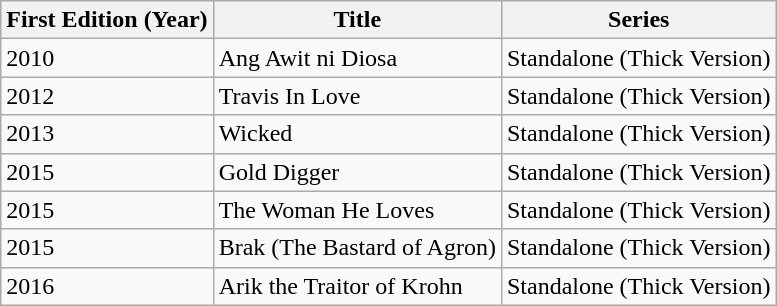<table class="wikitable sortable">
<tr>
<th>First Edition (Year)</th>
<th>Title</th>
<th>Series</th>
</tr>
<tr>
<td>2010</td>
<td>Ang Awit ni Diosa</td>
<td>Standalone (Thick Version)</td>
</tr>
<tr>
<td>2012</td>
<td>Travis In Love</td>
<td>Standalone (Thick Version)</td>
</tr>
<tr>
<td>2013</td>
<td>Wicked</td>
<td>Standalone (Thick Version)</td>
</tr>
<tr>
<td>2015</td>
<td>Gold Digger</td>
<td>Standalone (Thick Version)</td>
</tr>
<tr>
<td>2015</td>
<td>The Woman He Loves</td>
<td>Standalone (Thick Version)</td>
</tr>
<tr>
<td>2015</td>
<td>Brak (The Bastard of Agron)</td>
<td>Standalone (Thick Version)</td>
</tr>
<tr>
<td>2016</td>
<td>Arik the Traitor of Krohn</td>
<td>Standalone (Thick Version)</td>
</tr>
</table>
